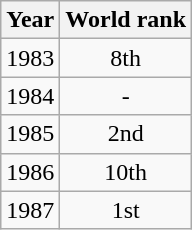<table class=wikitable>
<tr>
<th>Year</th>
<th>World rank</th>
</tr>
<tr>
<td>1983</td>
<td align="center">8th</td>
</tr>
<tr>
<td>1984</td>
<td align="center">-</td>
</tr>
<tr>
<td>1985</td>
<td align="center">2nd</td>
</tr>
<tr>
<td>1986</td>
<td align="center">10th</td>
</tr>
<tr>
<td>1987</td>
<td align="center">1st</td>
</tr>
</table>
